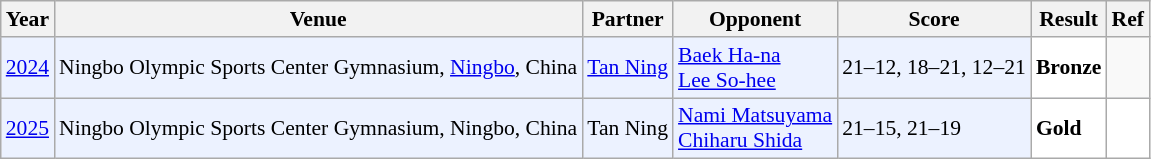<table class="sortable wikitable" style="font-size: 90%;">
<tr>
<th>Year</th>
<th>Venue</th>
<th>Partner</th>
<th>Opponent</th>
<th>Score</th>
<th>Result</th>
<th>Ref</th>
</tr>
<tr style="background:#ECF2FF">
<td align="center"><a href='#'>2024</a></td>
<td align="left">Ningbo Olympic Sports Center Gymnasium, <a href='#'>Ningbo</a>, China</td>
<td align="left"> <a href='#'>Tan Ning</a></td>
<td align="left"> <a href='#'>Baek Ha-na</a><br> <a href='#'>Lee So-hee</a></td>
<td align="left">21–12, 18–21, 12–21</td>
<td style="text-align:left; background:white"> <strong>Bronze</strong></td>
</tr>
<tr style="background:#ECF2FF">
<td align="center"><a href='#'>2025</a></td>
<td align="left">Ningbo Olympic Sports Center Gymnasium, Ningbo, China</td>
<td align="left"> Tan Ning</td>
<td align="left"> <a href='#'>Nami Matsuyama</a><br> <a href='#'>Chiharu Shida</a></td>
<td align="left">21–15, 21–19</td>
<td style="text-align:left; background: white"> <strong>Gold</strong></td>
<td style="text-align:center; background: white"></td>
</tr>
</table>
